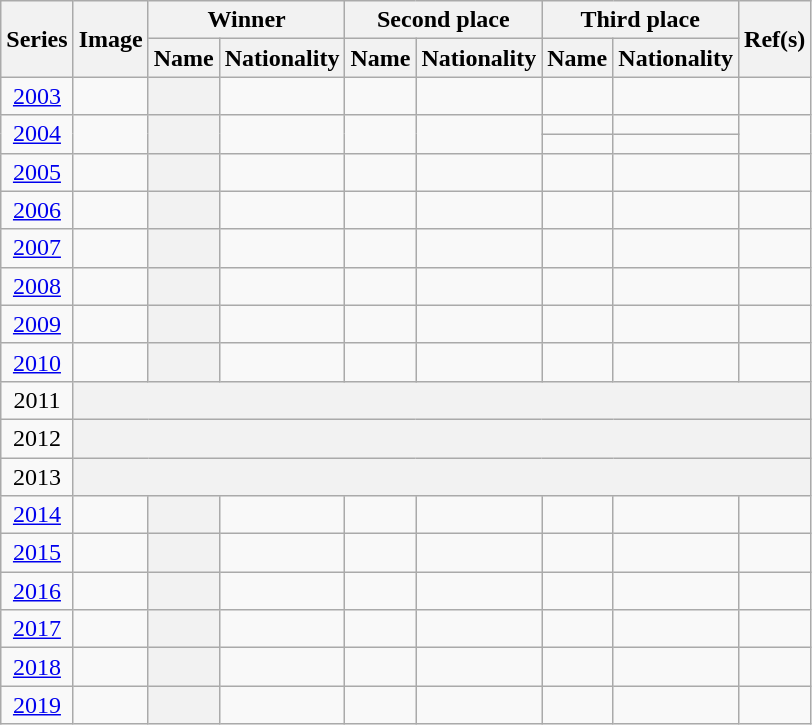<table class="sortable wikitable plainrowheaders" style="text-align:center">
<tr>
<th scope=col rowspan=2>Series</th>
<th scope=col class=unsortable rowspan=2>Image</th>
<th scope=col colspan=2>Winner</th>
<th scope=col colspan=2>Second place</th>
<th scope=col colspan=2>Third place</th>
<th scope=col class=unsortable rowspan=2>Ref(s)</th>
</tr>
<tr>
<th scope=col>Name</th>
<th scope=col>Nationality</th>
<th scope=col>Name</th>
<th scope=col>Nationality</th>
<th scope=col>Name</th>
<th scope=col>Nationality</th>
</tr>
<tr>
<td><a href='#'>2003</a></td>
<td></td>
<th scope=row></th>
<td></td>
<td></td>
<td></td>
<td></td>
<td></td>
<td></td>
</tr>
<tr>
<td rowspan=2><a href='#'>2004</a></td>
<td rowspan=2></td>
<th scope=row  rowspan=2></th>
<td rowspan=2></td>
<td rowspan=2></td>
<td rowspan=2></td>
<td></td>
<td></td>
<td rowspan=2></td>
</tr>
<tr>
<td></td>
<td></td>
</tr>
<tr>
<td><a href='#'>2005</a></td>
<td></td>
<th scope=row></th>
<td></td>
<td></td>
<td></td>
<td></td>
<td></td>
<td></td>
</tr>
<tr>
<td><a href='#'>2006</a></td>
<td></td>
<th scope=row></th>
<td></td>
<td></td>
<td></td>
<td></td>
<td></td>
<td></td>
</tr>
<tr>
<td><a href='#'>2007</a></td>
<td></td>
<th scope=row></th>
<td></td>
<td></td>
<td></td>
<td></td>
<td></td>
<td></td>
</tr>
<tr>
<td><a href='#'>2008</a></td>
<td></td>
<th scope=row></th>
<td></td>
<td></td>
<td></td>
<td></td>
<td></td>
<td></td>
</tr>
<tr>
<td><a href='#'>2009</a></td>
<td></td>
<th scope=row></th>
<td></td>
<td></td>
<td></td>
<td></td>
<td></td>
<td></td>
</tr>
<tr>
<td><a href='#'>2010</a></td>
<td></td>
<th scope=row></th>
<td></td>
<td></td>
<td></td>
<td></td>
<td></td>
<td></td>
</tr>
<tr>
<td>2011</td>
<th scope=row colspan=8> </th>
</tr>
<tr>
<td>2012</td>
<th scope=row colspan=8> </th>
</tr>
<tr>
<td>2013</td>
<th scope=row colspan=8> </th>
</tr>
<tr>
<td><a href='#'>2014</a></td>
<td></td>
<th scope=row></th>
<td></td>
<td></td>
<td></td>
<td></td>
<td></td>
<td></td>
</tr>
<tr>
<td><a href='#'>2015</a></td>
<td></td>
<th scope=row></th>
<td></td>
<td></td>
<td></td>
<td></td>
<td></td>
<td></td>
</tr>
<tr>
<td><a href='#'>2016</a></td>
<td></td>
<th scope=row></th>
<td></td>
<td></td>
<td></td>
<td> </td>
<td></td>
<td></td>
</tr>
<tr>
<td><a href='#'>2017</a></td>
<td></td>
<th scope=row></th>
<td></td>
<td></td>
<td></td>
<td></td>
<td></td>
<td></td>
</tr>
<tr>
<td><a href='#'>2018</a></td>
<td></td>
<th scope=row></th>
<td></td>
<td></td>
<td></td>
<td></td>
<td></td>
<td></td>
</tr>
<tr>
<td><a href='#'>2019</a></td>
<td></td>
<th scope=row></th>
<td></td>
<td scope=row></td>
<td></td>
<td></td>
<td></td>
<td></td>
</tr>
</table>
